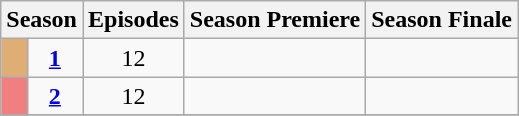<table class= "wikitable">
<tr>
<th colspan= "2">Season</th>
<th>Episodes</th>
<th>Season Premiere</th>
<th>Season Finale</th>
</tr>
<tr>
<td style= "background:#DFAE74; height:5px;"></td>
<td style= "text-align:center;"><strong><a href='#'>1</a></strong></td>
<td style= "text-align:center;">12</td>
<td style= "text-align:center;"></td>
<td style= "text-align:center;"></td>
</tr>
<tr>
<td style= "background:#F08080; height:5px;"></td>
<td style= "text-align:center;"><strong><a href='#'>2</a></strong></td>
<td style= "text-align:center;">12</td>
<td style= "text-align:center;"></td>
<td style= "text-align:center;"></td>
</tr>
<tr>
</tr>
</table>
